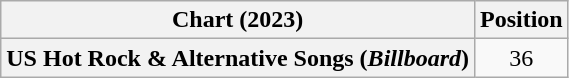<table class="wikitable plainrowheaders" style="text-align: center">
<tr>
<th scope="col">Chart (2023)</th>
<th scope="col">Position</th>
</tr>
<tr>
<th scope="row">US Hot Rock & Alternative Songs (<em>Billboard</em>)</th>
<td>36</td>
</tr>
</table>
